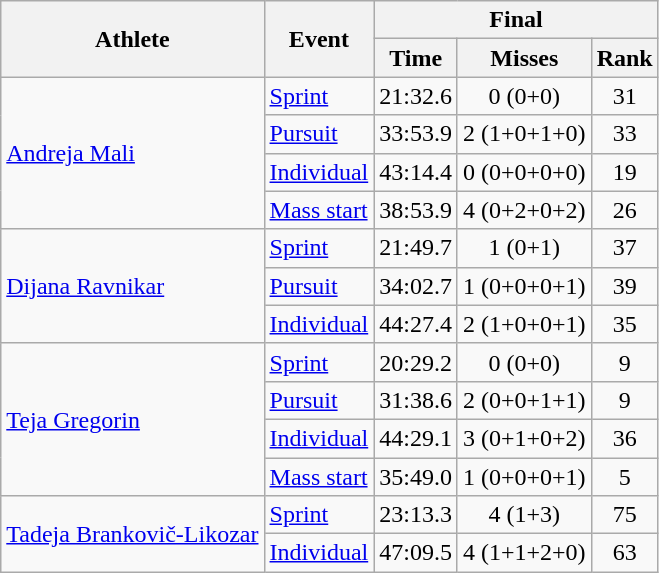<table class="wikitable">
<tr>
<th rowspan="2">Athlete</th>
<th rowspan="2">Event</th>
<th colspan="3">Final</th>
</tr>
<tr>
<th>Time</th>
<th>Misses</th>
<th>Rank</th>
</tr>
<tr>
<td rowspan=4><a href='#'>Andreja Mali</a></td>
<td><a href='#'>Sprint</a></td>
<td align="center">21:32.6</td>
<td align="center">0 (0+0)</td>
<td align="center">31</td>
</tr>
<tr>
<td><a href='#'>Pursuit</a></td>
<td align="center">33:53.9</td>
<td align="center">2 (1+0+1+0)</td>
<td align="center">33</td>
</tr>
<tr>
<td><a href='#'>Individual</a></td>
<td align="center">43:14.4</td>
<td align="center">0 (0+0+0+0)</td>
<td align="center">19</td>
</tr>
<tr>
<td><a href='#'>Mass start</a></td>
<td align="center">38:53.9</td>
<td align="center">4 (0+2+0+2)</td>
<td align="center">26</td>
</tr>
<tr>
<td rowspan=3><a href='#'>Dijana Ravnikar</a></td>
<td><a href='#'>Sprint</a></td>
<td align="center">21:49.7</td>
<td align="center">1 (0+1)</td>
<td align="center">37</td>
</tr>
<tr>
<td><a href='#'>Pursuit</a></td>
<td align="center">34:02.7</td>
<td align="center">1 (0+0+0+1)</td>
<td align="center">39</td>
</tr>
<tr>
<td><a href='#'>Individual</a></td>
<td align="center">44:27.4</td>
<td align="center">2 (1+0+0+1)</td>
<td align="center">35</td>
</tr>
<tr>
<td rowspan=4><a href='#'>Teja Gregorin</a></td>
<td><a href='#'>Sprint</a></td>
<td align="center">20:29.2</td>
<td align="center">0 (0+0)</td>
<td align="center">9</td>
</tr>
<tr>
<td><a href='#'>Pursuit</a></td>
<td align="center">31:38.6</td>
<td align="center">2 (0+0+1+1)</td>
<td align="center">9</td>
</tr>
<tr>
<td><a href='#'>Individual</a></td>
<td align="center">44:29.1</td>
<td align="center">3 (0+1+0+2)</td>
<td align="center">36</td>
</tr>
<tr>
<td><a href='#'>Mass start</a></td>
<td align="center">35:49.0</td>
<td align="center">1 (0+0+0+1)</td>
<td align="center">5</td>
</tr>
<tr>
<td rowspan=2><a href='#'>Tadeja Brankovič-Likozar</a></td>
<td><a href='#'>Sprint</a></td>
<td align="center">23:13.3</td>
<td align="center">4 (1+3)</td>
<td align="center">75</td>
</tr>
<tr>
<td><a href='#'>Individual</a></td>
<td align="center">47:09.5</td>
<td align="center">4 (1+1+2+0)</td>
<td align="center">63</td>
</tr>
</table>
